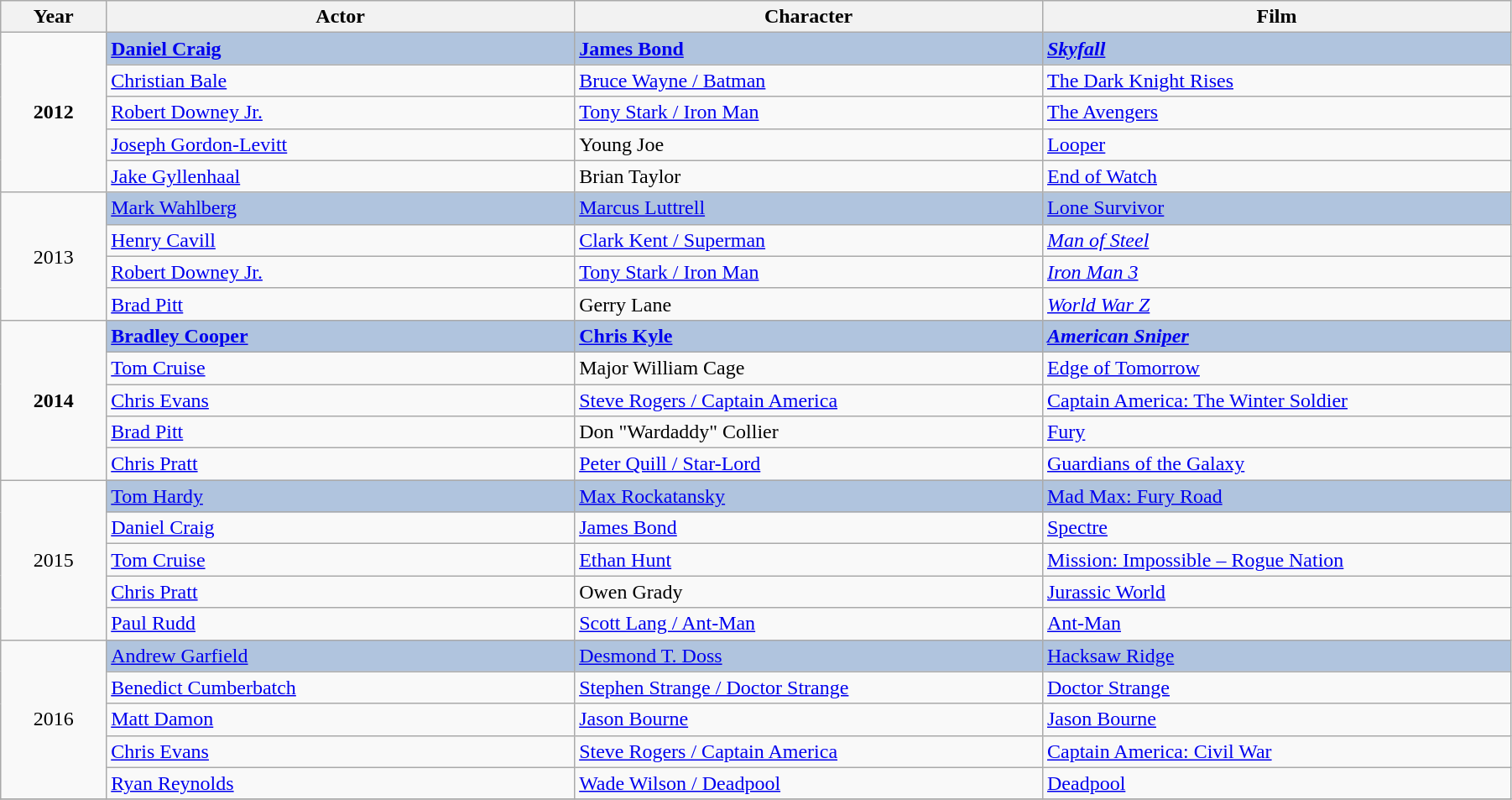<table class="wikitable" width="95%" align="center">
<tr>
<th width="7%">Year</th>
<th width="31%">Actor</th>
<th width="31%">Character</th>
<th width="31%">Film</th>
</tr>
<tr>
<td rowspan="5" style="text-align:center;"><strong>2012</strong></td>
<td style="background:#B0C4DE;"><strong><a href='#'>Daniel Craig</a></strong></td>
<td style="background:#B0C4DE;"><strong><a href='#'>James Bond</a></strong></td>
<td style="background:#B0C4DE;"><strong><em><a href='#'>Skyfall</a><em> <strong></td>
</tr>
<tr>
<td><a href='#'>Christian Bale</a></td>
<td><a href='#'>Bruce Wayne / Batman</a></td>
<td></em><a href='#'>The Dark Knight Rises</a><em></td>
</tr>
<tr>
<td><a href='#'>Robert Downey Jr.</a></td>
<td><a href='#'>Tony Stark / Iron Man</a></td>
<td></em><a href='#'>The Avengers</a><em></td>
</tr>
<tr>
<td><a href='#'>Joseph Gordon-Levitt</a></td>
<td>Young Joe</td>
<td></em><a href='#'>Looper</a><em></td>
</tr>
<tr>
<td><a href='#'>Jake Gyllenhaal</a></td>
<td>Brian Taylor</td>
<td></em><a href='#'>End of Watch</a><em></td>
</tr>
<tr>
<td rowspan="4" style="text-align:center;"></strong>2013<strong></td>
<td style="background:#B0C4DE;"></strong><a href='#'>Mark Wahlberg</a><strong></td>
<td style="background:#B0C4DE;"></strong><a href='#'>Marcus Luttrell</a><strong></td>
<td style="background:#B0C4DE;"></em></strong><a href='#'>Lone Survivor</a></em> </strong></td>
</tr>
<tr>
<td><a href='#'>Henry Cavill</a></td>
<td><a href='#'>Clark Kent / Superman</a></td>
<td><em><a href='#'>Man of Steel</a></em></td>
</tr>
<tr>
<td><a href='#'>Robert Downey Jr.</a></td>
<td><a href='#'>Tony Stark / Iron Man</a></td>
<td><em><a href='#'>Iron Man 3</a></em></td>
</tr>
<tr>
<td><a href='#'>Brad Pitt</a></td>
<td>Gerry Lane</td>
<td><em><a href='#'>World War Z</a></em></td>
</tr>
<tr>
<td rowspan="5" style="text-align:center;"><strong>2014</strong></td>
<td style="background:#B0C4DE;"><strong><a href='#'>Bradley Cooper</a></strong></td>
<td style="background:#B0C4DE;"><strong><a href='#'>Chris Kyle</a></strong></td>
<td style="background:#B0C4DE;"><strong><em><a href='#'>American Sniper</a><em> <strong></td>
</tr>
<tr>
<td><a href='#'>Tom Cruise</a></td>
<td>Major William Cage</td>
<td></em><a href='#'>Edge of Tomorrow</a><em></td>
</tr>
<tr>
<td><a href='#'>Chris Evans</a></td>
<td><a href='#'>Steve Rogers / Captain America</a></td>
<td></em><a href='#'>Captain America: The Winter Soldier</a><em></td>
</tr>
<tr>
<td><a href='#'>Brad Pitt</a></td>
<td>Don "Wardaddy" Collier</td>
<td></em><a href='#'>Fury</a><em></td>
</tr>
<tr>
<td><a href='#'>Chris Pratt</a></td>
<td><a href='#'>Peter Quill / Star-Lord</a></td>
<td></em><a href='#'>Guardians of the Galaxy</a><em></td>
</tr>
<tr>
<td rowspan="5" style="text-align:center;"></strong>2015<strong></td>
<td style="background:#B0C4DE;"></strong><a href='#'>Tom Hardy</a><strong></td>
<td style="background:#B0C4DE;"></strong><a href='#'>Max Rockatansky</a><strong></td>
<td style="background:#B0C4DE;"></em></strong><a href='#'>Mad Max: Fury Road</a><strong><em></td>
</tr>
<tr>
<td><a href='#'>Daniel Craig</a></td>
<td><a href='#'>James Bond</a></td>
<td></em><a href='#'>Spectre</a><em></td>
</tr>
<tr>
<td><a href='#'>Tom Cruise</a></td>
<td><a href='#'>Ethan Hunt</a></td>
<td></em><a href='#'>Mission: Impossible – Rogue Nation</a><em></td>
</tr>
<tr>
<td><a href='#'>Chris Pratt</a></td>
<td>Owen Grady</td>
<td></em><a href='#'>Jurassic World</a><em></td>
</tr>
<tr>
<td><a href='#'>Paul Rudd</a></td>
<td><a href='#'>Scott Lang / Ant-Man</a></td>
<td></em><a href='#'>Ant-Man</a><em></td>
</tr>
<tr>
<td rowspan="5" style="text-align:center;"></strong>2016<strong></td>
<td style="background:#B0C4DE;"></strong><a href='#'>Andrew Garfield</a><strong></td>
<td style="background:#B0C4DE;"></strong><a href='#'>Desmond T. Doss</a><strong></td>
<td style="background:#B0C4DE;"></em></strong><a href='#'>Hacksaw Ridge</a><strong><em></td>
</tr>
<tr>
<td><a href='#'>Benedict Cumberbatch</a></td>
<td><a href='#'>Stephen Strange / Doctor Strange</a></td>
<td></em><a href='#'>Doctor Strange</a><em></td>
</tr>
<tr>
<td><a href='#'>Matt Damon</a></td>
<td><a href='#'>Jason Bourne</a></td>
<td></em><a href='#'>Jason Bourne</a><em></td>
</tr>
<tr>
<td><a href='#'>Chris Evans</a></td>
<td><a href='#'>Steve Rogers / Captain America</a></td>
<td></em><a href='#'>Captain America: Civil War</a><em></td>
</tr>
<tr>
<td><a href='#'>Ryan Reynolds</a></td>
<td><a href='#'>Wade Wilson / Deadpool</a></td>
<td></em><a href='#'>Deadpool</a><em></td>
</tr>
<tr>
</tr>
</table>
